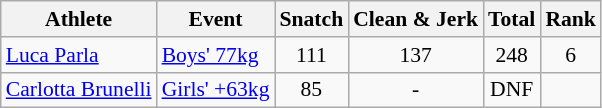<table class="wikitable" style="font-size:90%">
<tr>
<th>Athlete</th>
<th>Event</th>
<th>Snatch</th>
<th>Clean & Jerk</th>
<th>Total</th>
<th>Rank</th>
</tr>
<tr>
<td><a href='#'>Luca Parla</a></td>
<td><a href='#'>Boys' 77kg</a></td>
<td align=center>111</td>
<td align=center>137</td>
<td align=center>248</td>
<td align=center>6</td>
</tr>
<tr>
<td><a href='#'>Carlotta Brunelli</a></td>
<td><a href='#'>Girls' +63kg</a></td>
<td align=center>85</td>
<td align=center>-</td>
<td align=center>DNF</td>
<td align=center></td>
</tr>
</table>
